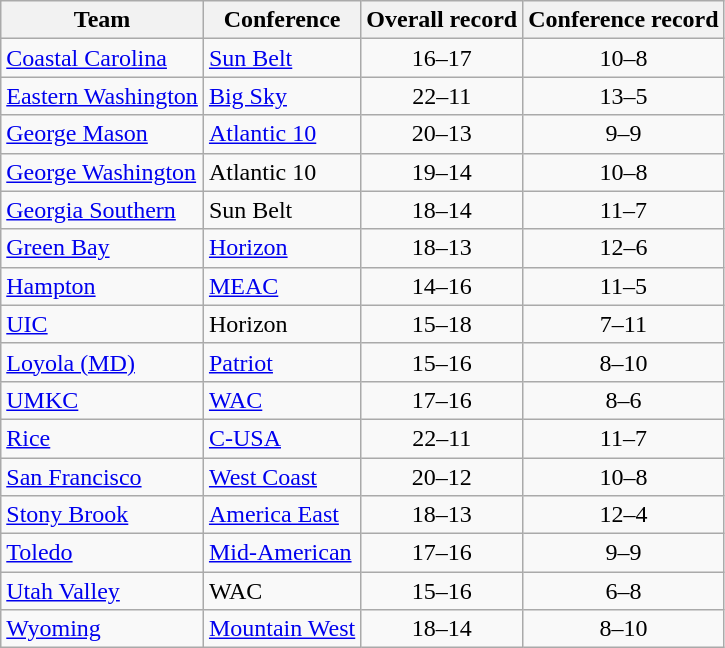<table class="wikitable sortable" style="text-align:center">
<tr>
<th>Team</th>
<th>Conference</th>
<th>Overall record</th>
<th>Conference record</th>
</tr>
<tr>
<td align=left><a href='#'>Coastal Carolina</a></td>
<td align=left><a href='#'>Sun Belt</a></td>
<td>16–17</td>
<td>10–8</td>
</tr>
<tr>
<td align=left><a href='#'>Eastern Washington</a></td>
<td align=left><a href='#'>Big Sky</a></td>
<td>22–11</td>
<td>13–5</td>
</tr>
<tr>
<td align=left><a href='#'>George Mason</a></td>
<td align=left><a href='#'>Atlantic 10</a></td>
<td>20–13</td>
<td>9–9</td>
</tr>
<tr>
<td align=left><a href='#'>George Washington</a></td>
<td align=left>Atlantic 10</td>
<td>19–14</td>
<td>10–8</td>
</tr>
<tr>
<td align=left><a href='#'>Georgia Southern</a></td>
<td align=left>Sun Belt</td>
<td>18–14</td>
<td>11–7</td>
</tr>
<tr>
<td align=left><a href='#'>Green Bay</a></td>
<td align=left><a href='#'>Horizon</a></td>
<td>18–13</td>
<td>12–6</td>
</tr>
<tr>
<td align=left><a href='#'>Hampton</a></td>
<td align=left><a href='#'>MEAC</a></td>
<td>14–16</td>
<td>11–5</td>
</tr>
<tr>
<td align=left><a href='#'>UIC</a></td>
<td align=left>Horizon</td>
<td>15–18</td>
<td>7–11</td>
</tr>
<tr>
<td align=left><a href='#'>Loyola (MD)</a></td>
<td align=left><a href='#'>Patriot</a></td>
<td>15–16</td>
<td>8–10</td>
</tr>
<tr>
<td align=left><a href='#'>UMKC</a></td>
<td align=left><a href='#'>WAC</a></td>
<td>17–16</td>
<td>8–6</td>
</tr>
<tr>
<td align=left><a href='#'>Rice</a></td>
<td align=left><a href='#'>C-USA</a></td>
<td>22–11</td>
<td>11–7</td>
</tr>
<tr>
<td align=left><a href='#'>San Francisco</a></td>
<td align=left><a href='#'>West Coast</a></td>
<td>20–12</td>
<td>10–8</td>
</tr>
<tr>
<td align=left><a href='#'>Stony Brook</a></td>
<td align=left><a href='#'>America East</a></td>
<td>18–13</td>
<td>12–4</td>
</tr>
<tr>
<td align=left><a href='#'>Toledo</a></td>
<td align=left><a href='#'>Mid-American</a></td>
<td>17–16</td>
<td>9–9</td>
</tr>
<tr>
<td align=left><a href='#'>Utah Valley</a></td>
<td align=left>WAC</td>
<td>15–16</td>
<td>6–8</td>
</tr>
<tr>
<td align=left><a href='#'>Wyoming</a></td>
<td align=left><a href='#'>Mountain West</a></td>
<td>18–14</td>
<td>8–10</td>
</tr>
</table>
